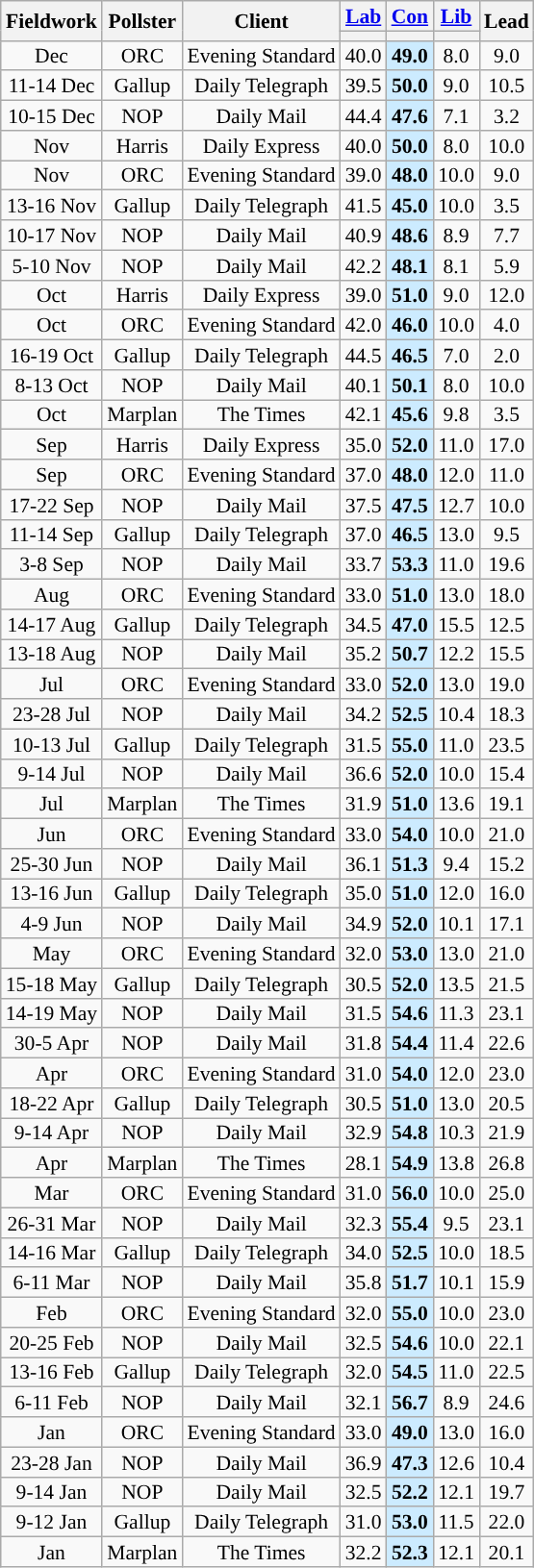<table class="wikitable sortable mw-datatable" style="text-align: center; line-height: 14px; font-size: 90%;">
<tr>
<th rowspan="2">Fieldwork</th>
<th rowspan="2">Pollster</th>
<th rowspan="2">Client</th>
<th><a href='#'>Lab</a></th>
<th><a href='#'>Con</a></th>
<th><a href='#'>Lib</a></th>
<th rowspan="2">Lead</th>
</tr>
<tr>
<th style="background:"></th>
<th style="background:"></th>
<th style="background:"></th>
</tr>
<tr>
<td>Dec</td>
<td>ORC</td>
<td>Evening Standard</td>
<td>40.0</td>
<td style="background:#CCEBFF;"><strong>49.0</strong></td>
<td>8.0</td>
<td style="background:">9.0</td>
</tr>
<tr>
<td>11-14 Dec</td>
<td>Gallup</td>
<td>Daily Telegraph</td>
<td>39.5</td>
<td style="background:#CCEBFF;"><strong>50.0</strong></td>
<td>9.0</td>
<td style="background:">10.5</td>
</tr>
<tr>
<td>10-15 Dec</td>
<td>NOP</td>
<td>Daily Mail</td>
<td>44.4</td>
<td style="background:#CCEBFF;"><strong>47.6</strong></td>
<td>7.1</td>
<td style="background:">3.2</td>
</tr>
<tr>
<td>Nov</td>
<td>Harris</td>
<td>Daily Express</td>
<td>40.0</td>
<td style="background:#CCEBFF;"><strong>50.0</strong></td>
<td>8.0</td>
<td style="background:">10.0</td>
</tr>
<tr>
<td>Nov</td>
<td>ORC</td>
<td>Evening Standard</td>
<td>39.0</td>
<td style="background:#CCEBFF;"><strong>48.0</strong></td>
<td>10.0</td>
<td style="background:">9.0</td>
</tr>
<tr>
<td>13-16 Nov</td>
<td>Gallup</td>
<td>Daily Telegraph</td>
<td>41.5</td>
<td style="background:#CCEBFF;"><strong>45.0</strong></td>
<td>10.0</td>
<td style="background:">3.5</td>
</tr>
<tr>
<td>10-17 Nov</td>
<td>NOP</td>
<td>Daily Mail</td>
<td>40.9</td>
<td style="background:#CCEBFF;"><strong>48.6</strong></td>
<td>8.9</td>
<td style="background:">7.7</td>
</tr>
<tr>
<td>5-10 Nov</td>
<td>NOP</td>
<td>Daily Mail</td>
<td>42.2</td>
<td style="background:#CCEBFF;"><strong>48.1</strong></td>
<td>8.1</td>
<td style="background:">5.9</td>
</tr>
<tr>
<td>Oct</td>
<td>Harris</td>
<td>Daily Express</td>
<td>39.0</td>
<td style="background:#CCEBFF;"><strong>51.0</strong></td>
<td>9.0</td>
<td style="background:">12.0</td>
</tr>
<tr>
<td>Oct</td>
<td>ORC</td>
<td>Evening Standard</td>
<td>42.0</td>
<td style="background:#CCEBFF;"><strong>46.0</strong></td>
<td>10.0</td>
<td style="background:">4.0</td>
</tr>
<tr>
<td>16-19 Oct</td>
<td>Gallup</td>
<td>Daily Telegraph</td>
<td>44.5</td>
<td style="background:#CCEBFF;"><strong>46.5</strong></td>
<td>7.0</td>
<td style="background:">2.0</td>
</tr>
<tr>
<td>8-13 Oct</td>
<td>NOP</td>
<td>Daily Mail</td>
<td>40.1</td>
<td style="background:#CCEBFF;"><strong>50.1</strong></td>
<td>8.0</td>
<td style="background:">10.0</td>
</tr>
<tr>
<td>Oct</td>
<td>Marplan</td>
<td>The Times</td>
<td>42.1</td>
<td style="background:#CCEBFF;"><strong>45.6</strong></td>
<td>9.8</td>
<td style="background:">3.5</td>
</tr>
<tr>
<td>Sep</td>
<td>Harris</td>
<td>Daily Express</td>
<td>35.0</td>
<td style="background:#CCEBFF;"><strong>52.0</strong></td>
<td>11.0</td>
<td style="background:">17.0</td>
</tr>
<tr>
<td>Sep</td>
<td>ORC</td>
<td>Evening Standard</td>
<td>37.0</td>
<td style="background:#CCEBFF;"><strong>48.0</strong></td>
<td>12.0</td>
<td style="background:">11.0</td>
</tr>
<tr>
<td>17-22 Sep</td>
<td>NOP</td>
<td>Daily Mail</td>
<td>37.5</td>
<td style="background:#CCEBFF;"><strong>47.5</strong></td>
<td>12.7</td>
<td style="background:">10.0</td>
</tr>
<tr>
<td>11-14 Sep</td>
<td>Gallup</td>
<td>Daily Telegraph</td>
<td>37.0</td>
<td style="background:#CCEBFF;"><strong>46.5</strong></td>
<td>13.0</td>
<td style="background:">9.5</td>
</tr>
<tr>
<td>3-8 Sep</td>
<td>NOP</td>
<td>Daily Mail</td>
<td>33.7</td>
<td style="background:#CCEBFF;"><strong>53.3</strong></td>
<td>11.0</td>
<td style="background:">19.6</td>
</tr>
<tr>
<td>Aug</td>
<td>ORC</td>
<td>Evening Standard</td>
<td>33.0</td>
<td style="background:#CCEBFF;"><strong>51.0</strong></td>
<td>13.0</td>
<td style="background:">18.0</td>
</tr>
<tr>
<td>14-17 Aug</td>
<td>Gallup</td>
<td>Daily Telegraph</td>
<td>34.5</td>
<td style="background:#CCEBFF;"><strong>47.0</strong></td>
<td>15.5</td>
<td style="background:">12.5</td>
</tr>
<tr>
<td>13-18 Aug</td>
<td>NOP</td>
<td>Daily Mail</td>
<td>35.2</td>
<td style="background:#CCEBFF;"><strong>50.7</strong></td>
<td>12.2</td>
<td style="background:">15.5</td>
</tr>
<tr>
<td>Jul</td>
<td>ORC</td>
<td>Evening Standard</td>
<td>33.0</td>
<td style="background:#CCEBFF;"><strong>52.0</strong></td>
<td>13.0</td>
<td style="background:">19.0</td>
</tr>
<tr>
<td>23-28 Jul</td>
<td>NOP</td>
<td>Daily Mail</td>
<td>34.2</td>
<td style="background:#CCEBFF;"><strong>52.5</strong></td>
<td>10.4</td>
<td style="background:">18.3</td>
</tr>
<tr>
<td>10-13 Jul</td>
<td>Gallup</td>
<td>Daily Telegraph</td>
<td>31.5</td>
<td style="background:#CCEBFF;"><strong>55.0</strong></td>
<td>11.0</td>
<td style="background:">23.5</td>
</tr>
<tr>
<td>9-14 Jul</td>
<td>NOP</td>
<td>Daily Mail</td>
<td>36.6</td>
<td style="background:#CCEBFF;"><strong>52.0</strong></td>
<td>10.0</td>
<td style="background:">15.4</td>
</tr>
<tr>
<td>Jul</td>
<td>Marplan</td>
<td>The Times</td>
<td>31.9</td>
<td style="background:#CCEBFF;"><strong>51.0</strong></td>
<td>13.6</td>
<td style="background:">19.1</td>
</tr>
<tr>
<td>Jun</td>
<td>ORC</td>
<td>Evening Standard</td>
<td>33.0</td>
<td style="background:#CCEBFF;"><strong>54.0</strong></td>
<td>10.0</td>
<td style="background:">21.0</td>
</tr>
<tr>
<td>25-30 Jun</td>
<td>NOP</td>
<td>Daily Mail</td>
<td>36.1</td>
<td style="background:#CCEBFF;"><strong>51.3</strong></td>
<td>9.4</td>
<td style="background:">15.2</td>
</tr>
<tr>
<td>13-16 Jun</td>
<td>Gallup</td>
<td>Daily Telegraph</td>
<td>35.0</td>
<td style="background:#CCEBFF;"><strong>51.0</strong></td>
<td>12.0</td>
<td style="background:">16.0</td>
</tr>
<tr>
<td>4-9 Jun</td>
<td>NOP</td>
<td>Daily Mail</td>
<td>34.9</td>
<td style="background:#CCEBFF;"><strong>52.0</strong></td>
<td>10.1</td>
<td style="background:">17.1</td>
</tr>
<tr>
<td>May</td>
<td>ORC</td>
<td>Evening Standard</td>
<td>32.0</td>
<td style="background:#CCEBFF;"><strong>53.0</strong></td>
<td>13.0</td>
<td style="background:">21.0</td>
</tr>
<tr>
<td>15-18 May</td>
<td>Gallup</td>
<td>Daily Telegraph</td>
<td>30.5</td>
<td style="background:#CCEBFF;"><strong>52.0</strong></td>
<td>13.5</td>
<td style="background:">21.5</td>
</tr>
<tr>
<td>14-19 May</td>
<td>NOP</td>
<td>Daily Mail</td>
<td>31.5</td>
<td style="background:#CCEBFF;"><strong>54.6</strong></td>
<td>11.3</td>
<td style="background:">23.1</td>
</tr>
<tr>
<td>30-5 Apr</td>
<td>NOP</td>
<td>Daily Mail</td>
<td>31.8</td>
<td style="background:#CCEBFF;"><strong>54.4</strong></td>
<td>11.4</td>
<td style="background:">22.6</td>
</tr>
<tr>
<td>Apr</td>
<td>ORC</td>
<td>Evening Standard</td>
<td>31.0</td>
<td style="background:#CCEBFF;"><strong>54.0</strong></td>
<td>12.0</td>
<td style="background:">23.0</td>
</tr>
<tr>
<td>18-22 Apr</td>
<td>Gallup</td>
<td>Daily Telegraph</td>
<td>30.5</td>
<td style="background:#CCEBFF;"><strong>51.0</strong></td>
<td>13.0</td>
<td style="background:">20.5</td>
</tr>
<tr>
<td>9-14 Apr</td>
<td>NOP</td>
<td>Daily Mail</td>
<td>32.9</td>
<td style="background:#CCEBFF;"><strong>54.8</strong></td>
<td>10.3</td>
<td style="background:">21.9</td>
</tr>
<tr>
<td>Apr</td>
<td>Marplan</td>
<td>The Times</td>
<td>28.1</td>
<td style="background:#CCEBFF;"><strong>54.9</strong></td>
<td>13.8</td>
<td style="background:">26.8</td>
</tr>
<tr>
<td>Mar</td>
<td>ORC</td>
<td>Evening Standard</td>
<td>31.0</td>
<td style="background:#CCEBFF;"><strong>56.0</strong></td>
<td>10.0</td>
<td style="background:">25.0</td>
</tr>
<tr>
<td>26-31 Mar</td>
<td>NOP</td>
<td>Daily Mail</td>
<td>32.3</td>
<td style="background:#CCEBFF;"><strong>55.4</strong></td>
<td>9.5</td>
<td style="background:">23.1</td>
</tr>
<tr>
<td>14-16 Mar</td>
<td>Gallup</td>
<td>Daily Telegraph</td>
<td>34.0</td>
<td style="background:#CCEBFF;"><strong>52.5</strong></td>
<td>10.0</td>
<td style="background:">18.5</td>
</tr>
<tr>
<td>6-11 Mar</td>
<td>NOP</td>
<td>Daily Mail</td>
<td>35.8</td>
<td style="background:#CCEBFF;"><strong>51.7</strong></td>
<td>10.1</td>
<td style="background:">15.9</td>
</tr>
<tr>
<td>Feb</td>
<td>ORC</td>
<td>Evening Standard</td>
<td>32.0</td>
<td style="background:#CCEBFF;"><strong>55.0</strong></td>
<td>10.0</td>
<td style="background:">23.0</td>
</tr>
<tr>
<td>20-25 Feb</td>
<td>NOP</td>
<td>Daily Mail</td>
<td>32.5</td>
<td style="background:#CCEBFF;"><strong>54.6</strong></td>
<td>10.0</td>
<td style="background:">22.1</td>
</tr>
<tr>
<td>13-16 Feb</td>
<td>Gallup</td>
<td>Daily Telegraph</td>
<td>32.0</td>
<td style="background:#CCEBFF;"><strong>54.5</strong></td>
<td>11.0</td>
<td style="background:">22.5</td>
</tr>
<tr>
<td>6-11 Feb</td>
<td>NOP</td>
<td>Daily Mail</td>
<td>32.1</td>
<td style="background:#CCEBFF;"><strong>56.7</strong></td>
<td>8.9</td>
<td style="background:">24.6</td>
</tr>
<tr>
<td>Jan</td>
<td>ORC</td>
<td>Evening Standard</td>
<td>33.0</td>
<td style="background:#CCEBFF;"><strong>49.0</strong></td>
<td>13.0</td>
<td style="background:">16.0</td>
</tr>
<tr>
<td>23-28 Jan</td>
<td>NOP</td>
<td>Daily Mail</td>
<td>36.9</td>
<td style="background:#CCEBFF;"><strong>47.3</strong></td>
<td>12.6</td>
<td style="background:">10.4</td>
</tr>
<tr>
<td>9-14 Jan</td>
<td>NOP</td>
<td>Daily Mail</td>
<td>32.5</td>
<td style="background:#CCEBFF;"><strong>52.2</strong></td>
<td>12.1</td>
<td style="background:">19.7</td>
</tr>
<tr>
<td>9-12 Jan</td>
<td>Gallup</td>
<td>Daily Telegraph</td>
<td>31.0</td>
<td style="background:#CCEBFF;"><strong>53.0</strong></td>
<td>11.5</td>
<td style="background:">22.0</td>
</tr>
<tr>
<td>Jan</td>
<td>Marplan</td>
<td>The Times</td>
<td>32.2</td>
<td style="background:#CCEBFF;"><strong>52.3</strong></td>
<td>12.1</td>
<td style="background:">20.1</td>
</tr>
</table>
